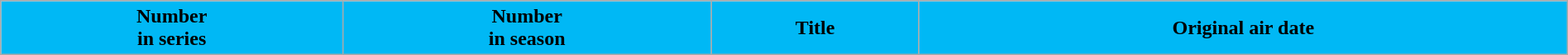<table class="wikitable plainrowheaders" style="width:100%; margin:auto;">
<tr>
<th scope="col" style="background:#00b8f5; color:#000;">Number<br>in series</th>
<th scope="col" style="background:#00b8f5; color:#000;">Number<br>in season</th>
<th scope="col" style="background:#00b8f5; color:#000;">Title</th>
<th scope="col" style="background:#00b8f5; color:#000;">Original air date<br>


</th>
</tr>
</table>
